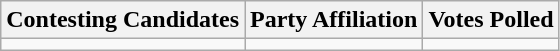<table class="wikitable sortable">
<tr>
<th>Contesting Candidates</th>
<th>Party Affiliation</th>
<th>Votes Polled</th>
</tr>
<tr>
<td></td>
<td></td>
<td></td>
</tr>
</table>
